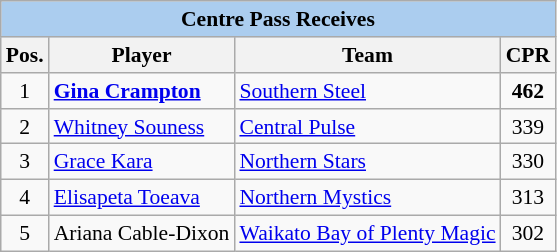<table class="wikitable"  style="float:left; font-size:90%;">
<tr>
<th colspan=4 style=background:#ABCDEF>Centre Pass Receives</th>
</tr>
<tr>
<th>Pos.</th>
<th>Player</th>
<th>Team</th>
<th>CPR</th>
</tr>
<tr>
<td align=center>1</td>
<td><strong><a href='#'>Gina Crampton</a></strong></td>
<td><a href='#'>Southern Steel</a></td>
<td align=center><strong>462</strong></td>
</tr>
<tr>
<td align=center>2</td>
<td><a href='#'>Whitney Souness</a></td>
<td><a href='#'>Central Pulse</a></td>
<td align=center>339</td>
</tr>
<tr>
<td align=center>3</td>
<td><a href='#'>Grace Kara</a></td>
<td><a href='#'>Northern Stars</a></td>
<td align=center>330</td>
</tr>
<tr>
<td align=center>4</td>
<td><a href='#'>Elisapeta Toeava</a></td>
<td><a href='#'>Northern Mystics</a></td>
<td align=center>313</td>
</tr>
<tr>
<td align=center>5</td>
<td>Ariana Cable-Dixon</td>
<td><a href='#'>Waikato Bay of Plenty Magic</a></td>
<td align=center>302</td>
</tr>
</table>
